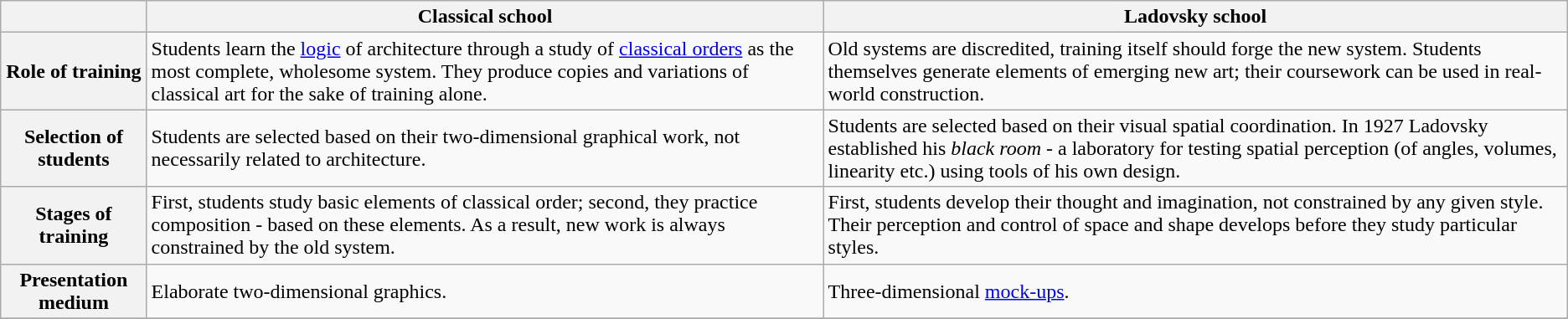<table class="wikitable">
<tr>
<th></th>
<th>Classical school</th>
<th>Ladovsky school</th>
</tr>
<tr>
<th>Role of training</th>
<td>Students learn the <a href='#'>logic</a> of architecture through a study of <a href='#'>classical orders</a> as the most complete, wholesome system. They produce copies and variations of classical art for the sake of training alone.</td>
<td>Old systems are discredited, training itself should forge the new system. Students themselves generate elements of emerging new art; their coursework can be used in real-world construction.</td>
</tr>
<tr>
<th>Selection of students</th>
<td>Students are selected based on their two-dimensional graphical work, not necessarily related to architecture.</td>
<td>Students are selected based on their visual spatial coordination. In 1927 Ladovsky established his <em>black room</em> - a laboratory for testing spatial perception (of angles, volumes, linearity etc.) using tools of his own design.</td>
</tr>
<tr>
<th>Stages of training</th>
<td>First, students study basic elements of classical order; second, they practice composition - based on these elements. As a result, new work is always constrained by the old system.</td>
<td>First, students develop their thought and imagination, not constrained by any given style. Their perception and control of space and shape develops before they study particular styles.</td>
</tr>
<tr>
<th>Presentation medium</th>
<td>Elaborate two-dimensional graphics.</td>
<td>Three-dimensional <a href='#'>mock-ups</a>.</td>
</tr>
<tr>
</tr>
</table>
